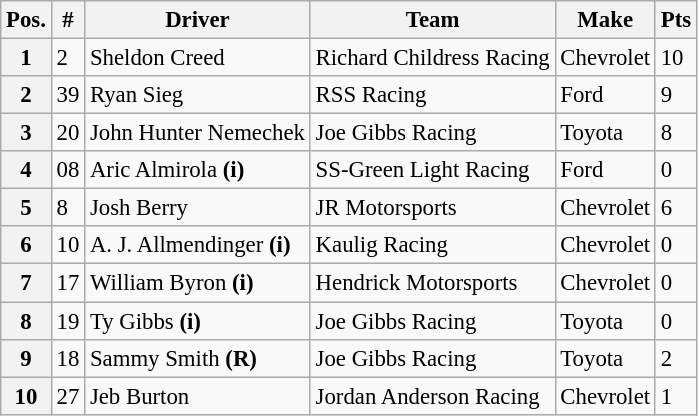<table class="wikitable" style="font-size:95%">
<tr>
<th>Pos.</th>
<th>#</th>
<th>Driver</th>
<th>Team</th>
<th>Make</th>
<th>Pts</th>
</tr>
<tr>
<th>1</th>
<td>2</td>
<td>Sheldon Creed</td>
<td>Richard Childress Racing</td>
<td>Chevrolet</td>
<td>10</td>
</tr>
<tr>
<th>2</th>
<td>39</td>
<td>Ryan Sieg</td>
<td>RSS Racing</td>
<td>Ford</td>
<td>9</td>
</tr>
<tr>
<th>3</th>
<td>20</td>
<td>John Hunter Nemechek</td>
<td>Joe Gibbs Racing</td>
<td>Toyota</td>
<td>8</td>
</tr>
<tr>
<th>4</th>
<td>08</td>
<td>Aric Almirola <strong>(i)</strong></td>
<td>SS-Green Light Racing</td>
<td>Ford</td>
<td>0</td>
</tr>
<tr>
<th>5</th>
<td>8</td>
<td>Josh Berry</td>
<td>JR Motorsports</td>
<td>Chevrolet</td>
<td>6</td>
</tr>
<tr>
<th>6</th>
<td>10</td>
<td>A. J. Allmendinger <strong>(i)</strong></td>
<td>Kaulig Racing</td>
<td>Chevrolet</td>
<td>0</td>
</tr>
<tr>
<th>7</th>
<td>17</td>
<td>William Byron <strong>(i)</strong></td>
<td>Hendrick Motorsports</td>
<td>Chevrolet</td>
<td>0</td>
</tr>
<tr>
<th>8</th>
<td>19</td>
<td>Ty Gibbs <strong>(i)</strong></td>
<td>Joe Gibbs Racing</td>
<td>Toyota</td>
<td>0</td>
</tr>
<tr>
<th>9</th>
<td>18</td>
<td>Sammy Smith <strong>(R)</strong></td>
<td>Joe Gibbs Racing</td>
<td>Toyota</td>
<td>2</td>
</tr>
<tr>
<th>10</th>
<td>27</td>
<td>Jeb Burton</td>
<td>Jordan Anderson Racing</td>
<td>Chevrolet</td>
<td>1</td>
</tr>
</table>
